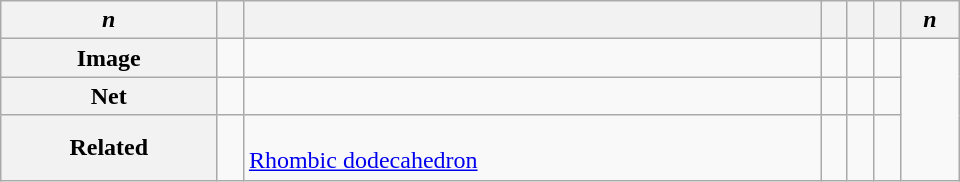<table class=wikitable width=640>
<tr>
<th><em>n</em></th>
<th></th>
<th></th>
<th></th>
<th></th>
<th></th>
<th><em>n</em></th>
</tr>
<tr align=center>
<th>Image</th>
<td></td>
<td></td>
<td></td>
<td></td>
<td></td>
</tr>
<tr align=center>
<th>Net</th>
<td></td>
<td></td>
<td></td>
<td></td>
<td></td>
</tr>
<tr>
<th>Related</th>
<td></td>
<td><br><a href='#'>Rhombic dodecahedron</a></td>
<td></td>
<td></td>
<td></td>
</tr>
</table>
